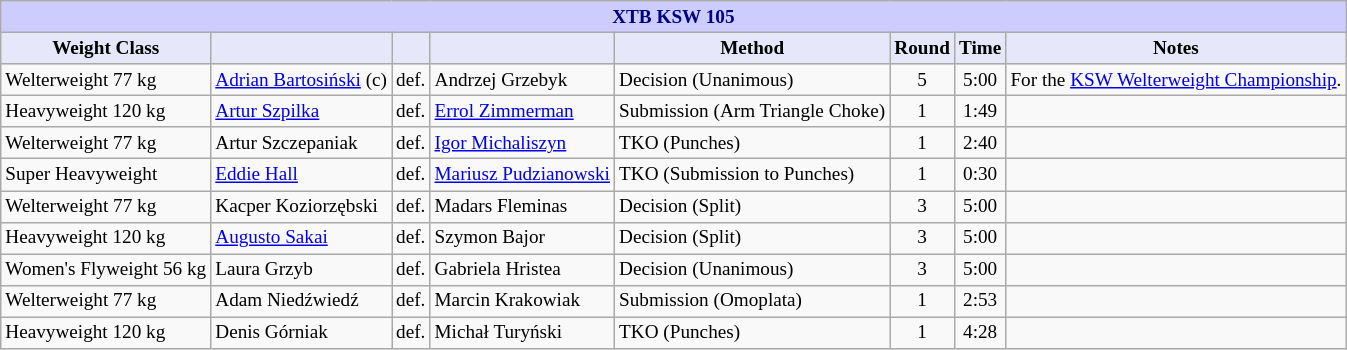<table class="wikitable" style="font-size: 80%;">
<tr>
<th colspan="8" style="background-color: #ccf; color: #000080; text-align: center;"><strong>XTB KSW 105</strong></th>
</tr>
<tr>
<th colspan="1" style="background-color: #E6E8FA; color: #000000; text-align: center;">Weight Class</th>
<th colspan="1" style="background-color: #E6E8FA; color: #000000; text-align: center;"></th>
<th colspan="1" style="background-color: #E6E8FA; color: #000000; text-align: center;"></th>
<th colspan="1" style="background-color: #E6E8FA; color: #000000; text-align: center;"></th>
<th colspan="1" style="background-color: #E6E8FA; color: #000000; text-align: center;">Method</th>
<th colspan="1" style="background-color: #E6E8FA; color: #000000; text-align: center;">Round</th>
<th colspan="1" style="background-color: #E6E8FA; color: #000000; text-align: center;">Time</th>
<th colspan="1" style="background-color: #E6E8FA; color: #000000; text-align: center;">Notes</th>
</tr>
<tr>
<td>Welterweight 77 kg</td>
<td> <a href='#'>Adrian Bartosiński</a> (c)</td>
<td align=center>def.</td>
<td> Andrzej Grzebyk</td>
<td>Decision (Unanimous)</td>
<td align=center>5</td>
<td align=center>5:00</td>
<td>For the <a href='#'>KSW Welterweight Championship</a>.</td>
</tr>
<tr>
<td>Heavyweight 120 kg</td>
<td> <a href='#'>Artur Szpilka</a></td>
<td align=center>def.</td>
<td> <a href='#'>Errol Zimmerman</a></td>
<td>Submission (Arm Triangle Choke)</td>
<td align=center>1</td>
<td align=center>1:49</td>
<td></td>
</tr>
<tr>
<td>Welterweight 77 kg</td>
<td> Artur Szczepaniak</td>
<td align=center>def.</td>
<td> <a href='#'>Igor Michaliszyn</a></td>
<td>TKO (Punches)</td>
<td align=center>1</td>
<td align=center>2:40</td>
<td></td>
</tr>
<tr>
<td>Super Heavyweight</td>
<td> <a href='#'>Eddie Hall</a></td>
<td align=center>def.</td>
<td> <a href='#'>Mariusz Pudzianowski</a></td>
<td>TKO (Submission to Punches)</td>
<td align=center>1</td>
<td align=center>0:30</td>
<td></td>
</tr>
<tr>
<td>Welterweight 77 kg</td>
<td> Kacper Koziorzębski</td>
<td align=center>def.</td>
<td> Madars Fleminas</td>
<td>Decision (Split)</td>
<td align=center>3</td>
<td align=center>5:00</td>
<td></td>
</tr>
<tr>
<td>Heavyweight 120 kg</td>
<td> <a href='#'>Augusto Sakai</a></td>
<td align=center>def.</td>
<td> Szymon Bajor</td>
<td>Decision (Split)</td>
<td align=center>3</td>
<td align=center>5:00</td>
<td></td>
</tr>
<tr>
<td>Women's Flyweight 56 kg</td>
<td> Laura Grzyb</td>
<td align=center>def.</td>
<td> Gabriela Hristea</td>
<td>Decision (Unanimous)</td>
<td align=center>3</td>
<td align=center>5:00</td>
<td></td>
</tr>
<tr>
<td>Welterweight 77 kg</td>
<td> Adam Niedźwiedź</td>
<td align=center>def.</td>
<td> Marcin Krakowiak</td>
<td>Submission (Omoplata)</td>
<td align=center>1</td>
<td align=center>2:53</td>
<td></td>
</tr>
<tr>
<td>Heavyweight 120 kg</td>
<td> Denis Górniak</td>
<td align=center>def.</td>
<td> Michał Turyński</td>
<td>TKO (Punches)</td>
<td align=center>1</td>
<td align=center>4:28</td>
<td></td>
</tr>
</table>
